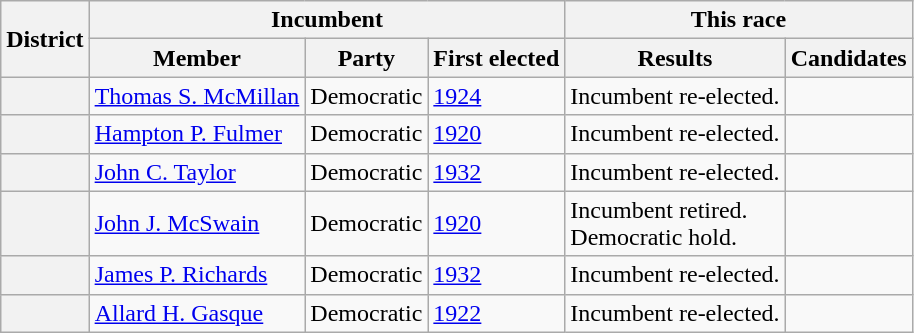<table class=wikitable>
<tr>
<th rowspan=2>District</th>
<th colspan=3>Incumbent</th>
<th colspan=2>This race</th>
</tr>
<tr>
<th>Member</th>
<th>Party</th>
<th>First elected</th>
<th>Results</th>
<th>Candidates</th>
</tr>
<tr>
<th></th>
<td><a href='#'>Thomas S. McMillan</a></td>
<td>Democratic</td>
<td><a href='#'>1924</a></td>
<td>Incumbent re-elected.</td>
<td nowrap></td>
</tr>
<tr>
<th></th>
<td><a href='#'>Hampton P. Fulmer</a></td>
<td>Democratic</td>
<td><a href='#'>1920</a></td>
<td>Incumbent re-elected.</td>
<td nowrap></td>
</tr>
<tr>
<th></th>
<td><a href='#'>John C. Taylor</a></td>
<td>Democratic</td>
<td><a href='#'>1932</a></td>
<td>Incumbent re-elected.</td>
<td nowrap></td>
</tr>
<tr>
<th></th>
<td><a href='#'>John J. McSwain</a></td>
<td>Democratic</td>
<td><a href='#'>1920</a></td>
<td>Incumbent retired.<br>Democratic hold.</td>
<td nowrap></td>
</tr>
<tr>
<th></th>
<td><a href='#'>James P. Richards</a></td>
<td>Democratic</td>
<td><a href='#'>1932</a></td>
<td>Incumbent re-elected.</td>
<td nowrap></td>
</tr>
<tr>
<th></th>
<td><a href='#'>Allard H. Gasque</a></td>
<td>Democratic</td>
<td><a href='#'>1922</a></td>
<td>Incumbent re-elected.</td>
<td nowrap></td>
</tr>
</table>
